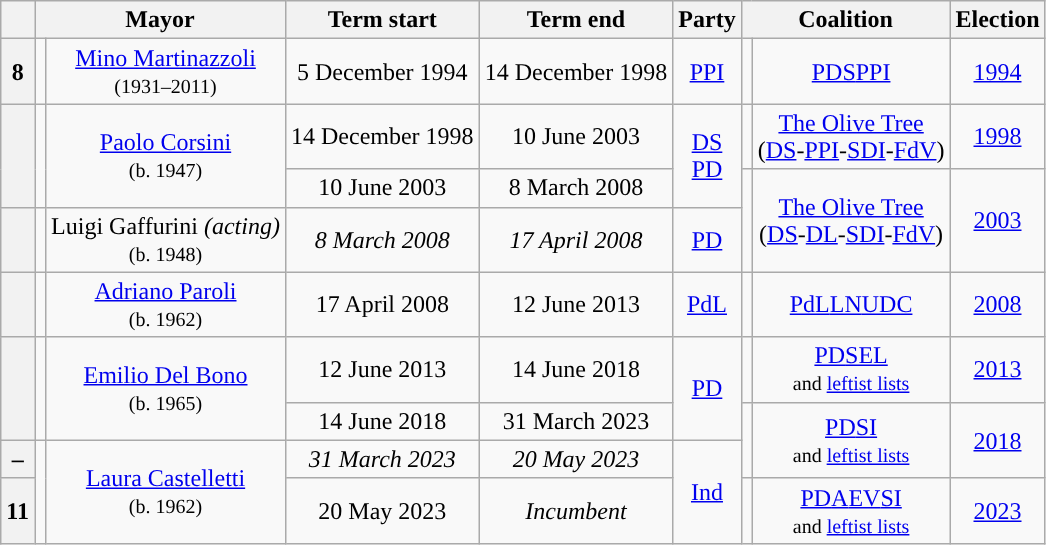<table class="wikitable" style="text-align: center;">
<tr>
<th class=unsortable> </th>
<th colspan=2>Mayor</th>
<th>Term start</th>
<th>Term end</th>
<th>Party</th>
<th colspan="2">Coalition</th>
<th>Election</th>
</tr>
<tr>
<th style="background:"><strong>8</strong></th>
<td></td>
<td><a href='#'>Mino Martinazzoli</a> <br><small>(1931–2011)</small></td>
<td>5 December 1994</td>
<td>14 December 1998</td>
<td><a href='#'>PPI</a></td>
<td style="background: "></td>
<td><a href='#'>PDS</a><a href='#'>PPI</a></td>
<td><a href='#'>1994</a></td>
</tr>
<tr>
<th rowspan=2 style="background:"></th>
<td rowspan=2></td>
<td rowspan=2><a href='#'>Paolo Corsini</a> <br><small>(b. 1947)</small></td>
<td>14 December 1998</td>
<td>10 June 2003</td>
<td rowspan=2><a href='#'>DS</a><br><a href='#'>PD</a></td>
<td style="background: "></td>
<td><a href='#'>The Olive Tree</a><br>(<a href='#'>DS</a>-<a href='#'>PPI</a>-<a href='#'>SDI</a>-<a href='#'>FdV</a>)</td>
<td><a href='#'>1998</a></td>
</tr>
<tr>
<td>10 June 2003</td>
<td>8 March 2008</td>
<td rowspan=2 style="background: "></td>
<td rowspan=2><a href='#'>The Olive Tree</a><br>(<a href='#'>DS</a>-<a href='#'>DL</a>-<a href='#'>SDI</a>-<a href='#'>FdV</a>)</td>
<td rowspan=2><a href='#'>2003</a></td>
</tr>
<tr>
<th style="background:"></th>
<td></td>
<td>Luigi Gaffurini <em>(acting)</em><br><small>(b. 1948)</small></td>
<td><em>8 March 2008</em></td>
<td><em>17 April 2008</em></td>
<td><a href='#'>PD</a></td>
</tr>
<tr>
<th style="background:"></th>
<td></td>
<td><a href='#'>Adriano Paroli</a> <br><small>(b. 1962)</small></td>
<td>17 April 2008</td>
<td>12 June 2013</td>
<td><a href='#'>PdL</a></td>
<td style="background: "></td>
<td><a href='#'>PdL</a><a href='#'>LN</a><a href='#'>UDC</a></td>
<td><a href='#'>2008</a></td>
</tr>
<tr>
<th rowspan=2 style="background:"></th>
<td rowspan=2></td>
<td rowspan=2><a href='#'>Emilio Del Bono</a> <br><small>(b. 1965)</small></td>
<td>12 June 2013</td>
<td>14 June 2018</td>
<td rowspan=2><a href='#'>PD</a></td>
<td style="background: "></td>
<td><a href='#'>PD</a><a href='#'>SEL</a><br><small>and <a href='#'>leftist lists</a></small></td>
<td><a href='#'>2013</a></td>
</tr>
<tr>
<td>14 June 2018</td>
<td>31 March 2023</td>
<td rowspan=2 style="background: "></td>
<td rowspan=2><a href='#'>PD</a><a href='#'>SI</a><br><small>and <a href='#'>leftist lists</a></small></td>
<td rowspan=2><a href='#'>2018</a></td>
</tr>
<tr>
<th style="background:"><strong>–</strong></th>
<td rowspan=2></td>
<td rowspan=2><a href='#'>Laura Castelletti</a> <br><small>(b. 1962)</small></td>
<td><em>31 March 2023</em></td>
<td><em>20 May 2023</em></td>
<td rowspan=2><a href='#'>Ind</a></td>
</tr>
<tr>
<th style="background:"><strong>11</strong></th>
<td>20 May 2023</td>
<td><em>Incumbent</em></td>
<td style="background: "></td>
<td><a href='#'>PD</a><a href='#'>A</a><a href='#'>EV</a><a href='#'>SI</a><br><small>and <a href='#'>leftist lists</a></small></td>
<td><a href='#'>2023</a></td>
</tr>
</table>
